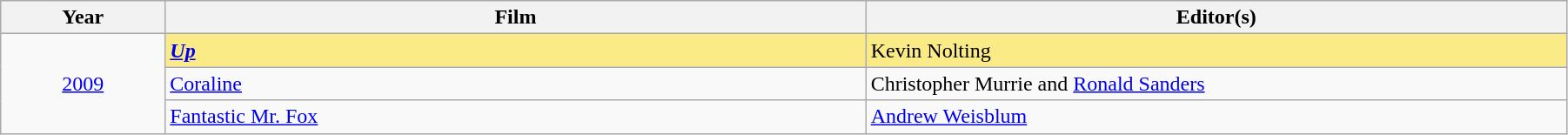<table class="wikitable" width="95%" cellpadding="5">
<tr>
<th width="100"><strong>Year</strong></th>
<th width="450"><strong>Film</strong></th>
<th width="450"><strong>Editor(s)</strong></th>
</tr>
<tr>
<td rowspan="3" style="text-align:center;"><a href='#'>2009</a><br></td>
<td style="background:#FAEB86;"><strong><em><a href='#'>Up</a><em> <strong></td>
<td style="background:#FAEB86;"></strong>Kevin Nolting<strong></td>
</tr>
<tr>
<td></em><a href='#'>Coraline</a><em></td>
<td>Christopher Murrie and <a href='#'>Ronald Sanders</a></td>
</tr>
<tr>
<td></em><a href='#'>Fantastic Mr. Fox</a><em></td>
<td><a href='#'>Andrew Weisblum</a></td>
</tr>
</table>
